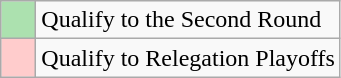<table class="wikitable">
<tr>
<td style="background:#ACE1AF;">    </td>
<td>Qualify to the Second Round</td>
</tr>
<tr>
<td style="background:#FFCCCC;">    </td>
<td>Qualify to Relegation Playoffs</td>
</tr>
</table>
